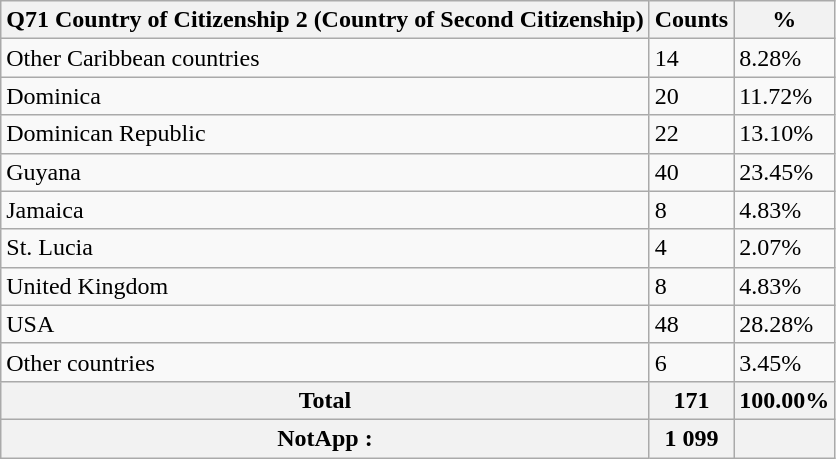<table class="wikitable sortable">
<tr>
<th>Q71 Country of Citizenship 2 (Country of Second Citizenship)</th>
<th>Counts</th>
<th>%</th>
</tr>
<tr>
<td>Other Caribbean countries</td>
<td>14</td>
<td>8.28%</td>
</tr>
<tr>
<td>Dominica</td>
<td>20</td>
<td>11.72%</td>
</tr>
<tr>
<td>Dominican Republic</td>
<td>22</td>
<td>13.10%</td>
</tr>
<tr>
<td>Guyana</td>
<td>40</td>
<td>23.45%</td>
</tr>
<tr>
<td>Jamaica</td>
<td>8</td>
<td>4.83%</td>
</tr>
<tr>
<td>St. Lucia</td>
<td>4</td>
<td>2.07%</td>
</tr>
<tr>
<td>United Kingdom</td>
<td>8</td>
<td>4.83%</td>
</tr>
<tr>
<td>USA</td>
<td>48</td>
<td>28.28%</td>
</tr>
<tr>
<td>Other countries</td>
<td>6</td>
<td>3.45%</td>
</tr>
<tr>
<th>Total</th>
<th>171</th>
<th>100.00%</th>
</tr>
<tr>
<th>NotApp :</th>
<th>1 099</th>
<th></th>
</tr>
</table>
